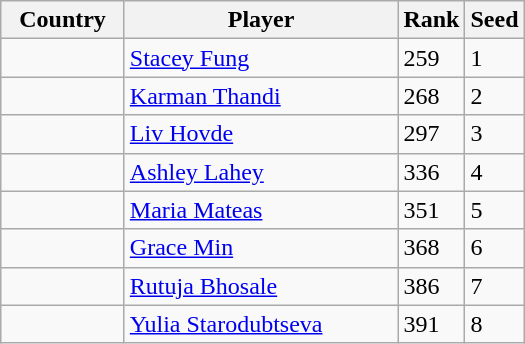<table class="wikitable">
<tr>
<th width="75">Country</th>
<th width="175">Player</th>
<th>Rank</th>
<th>Seed</th>
</tr>
<tr>
<td></td>
<td><a href='#'>Stacey Fung</a></td>
<td>259</td>
<td>1</td>
</tr>
<tr>
<td></td>
<td><a href='#'>Karman Thandi</a></td>
<td>268</td>
<td>2</td>
</tr>
<tr>
<td></td>
<td><a href='#'>Liv Hovde</a></td>
<td>297</td>
<td>3</td>
</tr>
<tr>
<td></td>
<td><a href='#'>Ashley Lahey</a></td>
<td>336</td>
<td>4</td>
</tr>
<tr>
<td></td>
<td><a href='#'>Maria Mateas</a></td>
<td>351</td>
<td>5</td>
</tr>
<tr>
<td></td>
<td><a href='#'>Grace Min</a></td>
<td>368</td>
<td>6</td>
</tr>
<tr>
<td></td>
<td><a href='#'>Rutuja Bhosale</a></td>
<td>386</td>
<td>7</td>
</tr>
<tr>
<td></td>
<td><a href='#'>Yulia Starodubtseva</a></td>
<td>391</td>
<td>8</td>
</tr>
</table>
